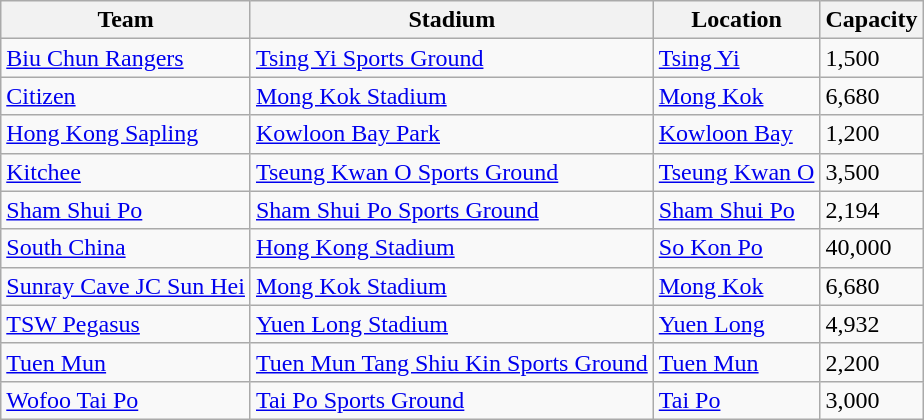<table class="wikitable sortable">
<tr>
<th>Team</th>
<th>Stadium</th>
<th>Location</th>
<th>Capacity</th>
</tr>
<tr>
<td><a href='#'>Biu Chun Rangers</a></td>
<td><a href='#'>Tsing Yi Sports Ground</a></td>
<td><a href='#'>Tsing Yi</a></td>
<td>1,500</td>
</tr>
<tr>
<td><a href='#'>Citizen</a></td>
<td><a href='#'>Mong Kok Stadium</a></td>
<td><a href='#'>Mong Kok</a></td>
<td>6,680</td>
</tr>
<tr>
<td><a href='#'>Hong Kong Sapling</a></td>
<td><a href='#'>Kowloon Bay Park</a></td>
<td><a href='#'>Kowloon Bay</a></td>
<td>1,200</td>
</tr>
<tr>
<td><a href='#'>Kitchee</a></td>
<td><a href='#'>Tseung Kwan O Sports Ground</a></td>
<td><a href='#'>Tseung Kwan O</a></td>
<td>3,500</td>
</tr>
<tr>
<td><a href='#'>Sham Shui Po</a></td>
<td><a href='#'>Sham Shui Po Sports Ground</a></td>
<td><a href='#'>Sham Shui Po</a></td>
<td>2,194</td>
</tr>
<tr>
<td><a href='#'>South China</a></td>
<td><a href='#'>Hong Kong Stadium</a></td>
<td><a href='#'>So Kon Po</a></td>
<td>40,000</td>
</tr>
<tr>
<td><a href='#'>Sunray Cave JC Sun Hei</a></td>
<td><a href='#'>Mong Kok Stadium</a></td>
<td><a href='#'>Mong Kok</a></td>
<td>6,680</td>
</tr>
<tr>
<td><a href='#'>TSW Pegasus</a></td>
<td><a href='#'>Yuen Long Stadium</a></td>
<td><a href='#'>Yuen Long</a></td>
<td>4,932</td>
</tr>
<tr>
<td><a href='#'>Tuen Mun</a></td>
<td><a href='#'>Tuen Mun Tang Shiu Kin Sports Ground</a></td>
<td><a href='#'>Tuen Mun</a></td>
<td>2,200</td>
</tr>
<tr>
<td><a href='#'>Wofoo Tai Po</a></td>
<td><a href='#'>Tai Po Sports Ground</a></td>
<td><a href='#'>Tai Po</a></td>
<td>3,000</td>
</tr>
</table>
